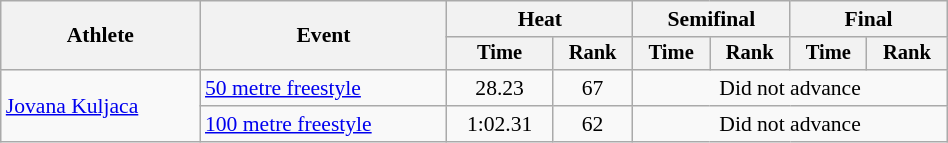<table class="wikitable" style="text-align:center; font-size:90%; width:50%;">
<tr>
<th rowspan="2">Athlete</th>
<th rowspan="2">Event</th>
<th colspan="2">Heat</th>
<th colspan="2">Semifinal</th>
<th colspan="2">Final</th>
</tr>
<tr style="font-size:95%">
<th>Time</th>
<th>Rank</th>
<th>Time</th>
<th>Rank</th>
<th>Time</th>
<th>Rank</th>
</tr>
<tr>
<td align=left rowspan=2><a href='#'>Jovana Kuljaca</a></td>
<td align=left><a href='#'>50 metre freestyle</a></td>
<td>28.23</td>
<td>67</td>
<td colspan=4>Did not advance</td>
</tr>
<tr>
<td align=left><a href='#'>100 metre freestyle</a></td>
<td>1:02.31</td>
<td>62</td>
<td colspan=4>Did not advance</td>
</tr>
</table>
